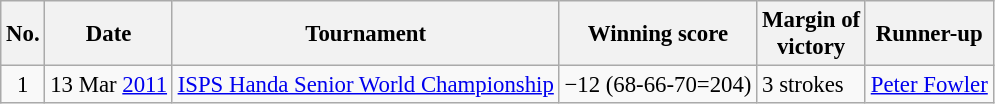<table class="wikitable" style="font-size:95%;">
<tr>
<th>No.</th>
<th>Date</th>
<th>Tournament</th>
<th>Winning score</th>
<th>Margin of<br>victory</th>
<th>Runner-up</th>
</tr>
<tr>
<td align=center>1</td>
<td align=right>13 Mar <a href='#'>2011</a></td>
<td><a href='#'>ISPS Handa Senior World Championship</a></td>
<td>−12 (68-66-70=204)</td>
<td>3 strokes</td>
<td> <a href='#'>Peter Fowler</a></td>
</tr>
</table>
